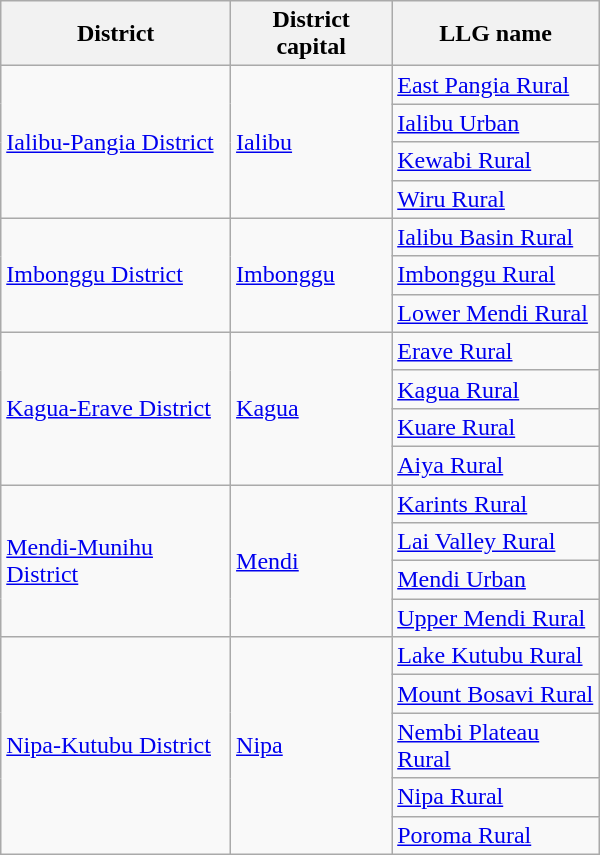<table class="wikitable" style="text-align: left;" width="400">
<tr>
<th>District</th>
<th>District capital</th>
<th>LLG name</th>
</tr>
<tr>
<td rowspan="4"><a href='#'>Ialibu-Pangia District</a></td>
<td rowspan="4"><a href='#'>Ialibu</a></td>
<td><a href='#'>East Pangia Rural</a></td>
</tr>
<tr>
<td><a href='#'>Ialibu Urban</a></td>
</tr>
<tr>
<td><a href='#'>Kewabi Rural</a></td>
</tr>
<tr>
<td><a href='#'>Wiru Rural</a></td>
</tr>
<tr>
<td rowspan="3"><a href='#'>Imbonggu District</a></td>
<td rowspan="3"><a href='#'>Imbonggu</a></td>
<td><a href='#'>Ialibu Basin Rural</a></td>
</tr>
<tr>
<td><a href='#'>Imbonggu Rural</a></td>
</tr>
<tr>
<td><a href='#'>Lower Mendi Rural</a></td>
</tr>
<tr>
<td rowspan="4"><a href='#'>Kagua-Erave District</a></td>
<td rowspan="4"><a href='#'>Kagua</a></td>
<td><a href='#'>Erave Rural</a></td>
</tr>
<tr>
<td><a href='#'>Kagua Rural</a></td>
</tr>
<tr>
<td><a href='#'>Kuare Rural</a></td>
</tr>
<tr>
<td><a href='#'>Aiya Rural</a></td>
</tr>
<tr>
<td rowspan="4"><a href='#'>Mendi-Munihu District</a></td>
<td rowspan="4"><a href='#'>Mendi</a></td>
<td><a href='#'>Karints Rural</a></td>
</tr>
<tr>
<td><a href='#'>Lai Valley Rural</a></td>
</tr>
<tr>
<td><a href='#'>Mendi Urban</a></td>
</tr>
<tr>
<td><a href='#'>Upper Mendi Rural</a></td>
</tr>
<tr>
<td rowspan="5"><a href='#'>Nipa-Kutubu District</a></td>
<td rowspan="5"><a href='#'>Nipa</a></td>
<td><a href='#'>Lake Kutubu Rural</a></td>
</tr>
<tr>
<td><a href='#'>Mount Bosavi Rural</a></td>
</tr>
<tr>
<td><a href='#'>Nembi Plateau Rural</a></td>
</tr>
<tr>
<td><a href='#'>Nipa Rural</a></td>
</tr>
<tr>
<td><a href='#'>Poroma Rural</a></td>
</tr>
</table>
